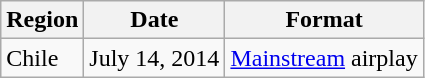<table class="wikitable">
<tr>
<th>Region</th>
<th>Date</th>
<th>Format</th>
</tr>
<tr>
<td>Chile</td>
<td>July 14, 2014</td>
<td><a href='#'>Mainstream</a> airplay</td>
</tr>
</table>
